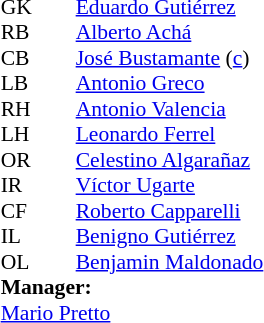<table cellspacing="0" cellpadding="0" style="font-size:90%; margin:auto;">
<tr>
<th width=25></th>
<th width=25></th>
</tr>
<tr>
<td>GK</td>
<td></td>
<td><a href='#'>Eduardo Gutiérrez</a></td>
</tr>
<tr>
<td>RB</td>
<td></td>
<td><a href='#'>Alberto Achá</a></td>
</tr>
<tr>
<td>CB</td>
<td></td>
<td><a href='#'>José Bustamante</a> (<a href='#'>c</a>)</td>
</tr>
<tr>
<td>LB</td>
<td></td>
<td><a href='#'>Antonio Greco</a></td>
</tr>
<tr>
<td>RH</td>
<td></td>
<td><a href='#'>Antonio Valencia</a></td>
</tr>
<tr>
<td>LH</td>
<td></td>
<td><a href='#'>Leonardo Ferrel</a></td>
</tr>
<tr>
<td>OR</td>
<td></td>
<td><a href='#'>Celestino Algarañaz</a></td>
</tr>
<tr>
<td>IR</td>
<td></td>
<td><a href='#'>Víctor Ugarte</a></td>
</tr>
<tr>
<td>CF</td>
<td></td>
<td><a href='#'>Roberto Capparelli</a></td>
</tr>
<tr>
<td>IL</td>
<td></td>
<td><a href='#'>Benigno Gutiérrez</a></td>
</tr>
<tr>
<td>OL</td>
<td></td>
<td><a href='#'>Benjamin Maldonado</a></td>
</tr>
<tr>
<td colspan=3><strong>Manager:</strong></td>
</tr>
<tr>
<td colspan=4> <a href='#'>Mario Pretto</a></td>
</tr>
</table>
